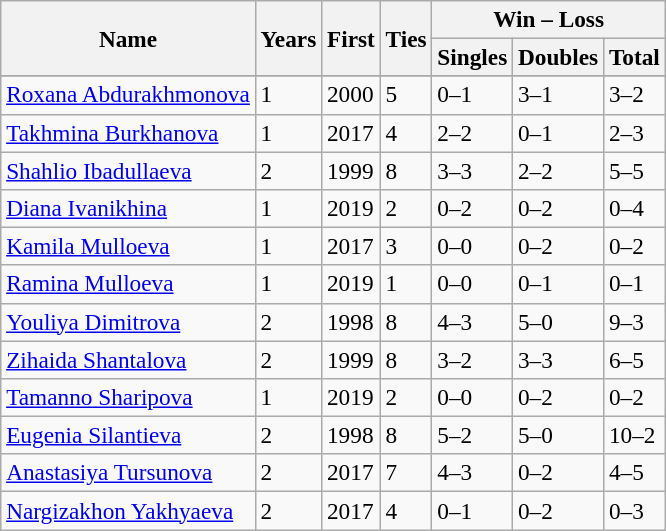<table class="wikitable sortable" style=font-size:97%>
<tr align="center">
<th rowspan="2">Name</th>
<th rowspan="2">Years</th>
<th rowspan="2">First</th>
<th rowspan="2">Ties</th>
<th class="unsortable" colspan="3">Win – Loss</th>
</tr>
<tr>
<th>Singles</th>
<th>Doubles</th>
<th>Total</th>
</tr>
<tr>
</tr>
<tr>
<td><a href='#'>Roxana Abdurakhmonova</a></td>
<td>1</td>
<td>2000</td>
<td>5</td>
<td>0–1</td>
<td>3–1</td>
<td>3–2</td>
</tr>
<tr>
<td><a href='#'>Takhmina Burkhanova</a></td>
<td>1</td>
<td>2017</td>
<td>4</td>
<td>2–2</td>
<td>0–1</td>
<td>2–3</td>
</tr>
<tr>
<td><a href='#'>Shahlio Ibadullaeva</a></td>
<td>2</td>
<td>1999</td>
<td>8</td>
<td>3–3</td>
<td>2–2</td>
<td>5–5</td>
</tr>
<tr>
<td><a href='#'>Diana Ivanikhina</a></td>
<td>1</td>
<td>2019</td>
<td>2</td>
<td>0–2</td>
<td>0–2</td>
<td>0–4</td>
</tr>
<tr>
<td><a href='#'>Kamila Mulloeva</a></td>
<td>1</td>
<td>2017</td>
<td>3</td>
<td>0–0</td>
<td>0–2</td>
<td>0–2</td>
</tr>
<tr>
<td><a href='#'>Ramina Mulloeva</a></td>
<td>1</td>
<td>2019</td>
<td>1</td>
<td>0–0</td>
<td>0–1</td>
<td>0–1</td>
</tr>
<tr>
<td><a href='#'>Youliya Dimitrova</a></td>
<td>2</td>
<td>1998</td>
<td>8</td>
<td>4–3</td>
<td>5–0</td>
<td>9–3</td>
</tr>
<tr>
<td><a href='#'>Zihaida Shantalova</a></td>
<td>2</td>
<td>1999</td>
<td>8</td>
<td>3–2</td>
<td>3–3</td>
<td>6–5</td>
</tr>
<tr>
<td><a href='#'>Tamanno Sharipova</a></td>
<td>1</td>
<td>2019</td>
<td>2</td>
<td>0–0</td>
<td>0–2</td>
<td>0–2</td>
</tr>
<tr>
<td><a href='#'>Eugenia Silantieva</a></td>
<td>2</td>
<td>1998</td>
<td>8</td>
<td>5–2</td>
<td>5–0</td>
<td>10–2</td>
</tr>
<tr>
<td><a href='#'>Anastasiya Tursunova</a></td>
<td>2</td>
<td>2017</td>
<td>7</td>
<td>4–3</td>
<td>0–2</td>
<td>4–5</td>
</tr>
<tr>
<td><a href='#'>Nargizakhon Yakhyaeva</a></td>
<td>2</td>
<td>2017</td>
<td>4</td>
<td>0–1</td>
<td>0–2</td>
<td>0–3</td>
</tr>
</table>
